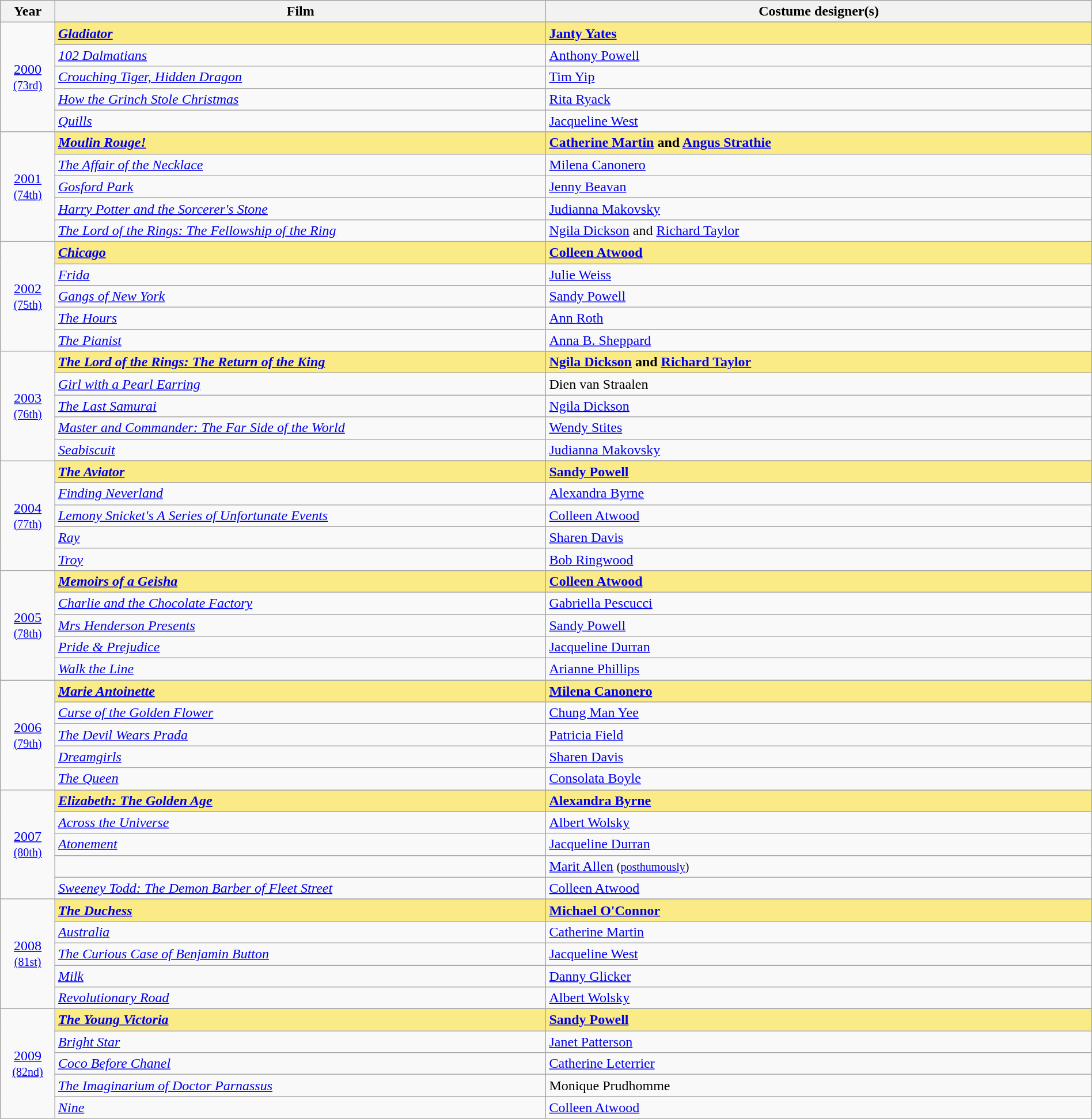<table class="wikitable" style="width:100%">
<tr bgcolor="#bebebe">
<th width="5%">Year</th>
<th width="45%">Film</th>
<th width="50%">Costume designer(s)</th>
</tr>
<tr>
<td rowspan="6" style="text-align:center"><a href='#'>2000</a> <br><small><a href='#'>(73rd)</a></small> <br></td>
</tr>
<tr style="background:#FAEB86">
<td><strong><em><a href='#'>Gladiator</a></em></strong></td>
<td><strong><a href='#'>Janty Yates</a></strong></td>
</tr>
<tr>
<td><em><a href='#'>102 Dalmatians</a></em></td>
<td><a href='#'>Anthony Powell</a></td>
</tr>
<tr>
<td><em><a href='#'>Crouching Tiger, Hidden Dragon</a></em></td>
<td><a href='#'>Tim Yip</a></td>
</tr>
<tr>
<td><em><a href='#'>How the Grinch Stole Christmas</a></em></td>
<td><a href='#'>Rita Ryack</a></td>
</tr>
<tr>
<td><em><a href='#'>Quills</a></em></td>
<td><a href='#'>Jacqueline West</a></td>
</tr>
<tr>
<td rowspan="6" style="text-align:center"><a href='#'>2001</a> <br><small><a href='#'>(74th)</a></small> <br></td>
</tr>
<tr style="background:#FAEB86">
<td><strong><em><a href='#'>Moulin Rouge!</a></em></strong></td>
<td><strong><a href='#'>Catherine Martin</a> and <a href='#'>Angus Strathie</a></strong></td>
</tr>
<tr>
<td><em><a href='#'>The Affair of the Necklace</a></em></td>
<td><a href='#'>Milena Canonero</a></td>
</tr>
<tr>
<td><em><a href='#'>Gosford Park</a></em></td>
<td><a href='#'>Jenny Beavan</a></td>
</tr>
<tr>
<td><em><a href='#'>Harry Potter and the Sorcerer's Stone</a></em></td>
<td><a href='#'>Judianna Makovsky</a></td>
</tr>
<tr>
<td><em><a href='#'>The Lord of the Rings: The Fellowship of the Ring</a></em></td>
<td><a href='#'>Ngila Dickson</a> and <a href='#'>Richard Taylor</a></td>
</tr>
<tr>
<td rowspan="6" style="text-align:center"><a href='#'>2002</a> <br><small><a href='#'>(75th)</a></small> <br></td>
</tr>
<tr style="background:#FAEB86">
<td><strong><em><a href='#'>Chicago</a></em></strong></td>
<td><strong><a href='#'>Colleen Atwood</a></strong></td>
</tr>
<tr>
<td><em><a href='#'>Frida</a></em></td>
<td><a href='#'>Julie Weiss</a></td>
</tr>
<tr>
<td><em><a href='#'>Gangs of New York</a></em></td>
<td><a href='#'>Sandy Powell</a></td>
</tr>
<tr>
<td><em><a href='#'>The Hours</a></em></td>
<td><a href='#'>Ann Roth</a></td>
</tr>
<tr>
<td><em><a href='#'>The Pianist</a></em></td>
<td><a href='#'>Anna B. Sheppard</a></td>
</tr>
<tr>
<td rowspan="6" style="text-align:center"><a href='#'>2003</a> <br><small><a href='#'>(76th)</a></small> <br></td>
</tr>
<tr style="background:#FAEB86">
<td><strong><em><a href='#'>The Lord of the Rings: The Return of the King</a></em></strong></td>
<td><strong><a href='#'>Ngila Dickson</a> and <a href='#'>Richard Taylor</a></strong></td>
</tr>
<tr>
<td><em><a href='#'>Girl with a Pearl Earring</a></em></td>
<td>Dien van Straalen</td>
</tr>
<tr>
<td><em><a href='#'>The Last Samurai</a></em></td>
<td><a href='#'>Ngila Dickson</a></td>
</tr>
<tr>
<td><em><a href='#'>Master and Commander: The Far Side of the World</a></em></td>
<td><a href='#'>Wendy Stites</a></td>
</tr>
<tr>
<td><em><a href='#'>Seabiscuit</a></em></td>
<td><a href='#'>Judianna Makovsky</a></td>
</tr>
<tr>
<td rowspan="6" style="text-align:center"><a href='#'>2004</a> <br><small><a href='#'>(77th)</a></small> <br></td>
</tr>
<tr style="background:#FAEB86">
<td><strong><em><a href='#'>The Aviator</a></em></strong></td>
<td><strong><a href='#'>Sandy Powell</a></strong></td>
</tr>
<tr>
<td><em><a href='#'>Finding Neverland</a></em></td>
<td><a href='#'>Alexandra Byrne</a></td>
</tr>
<tr>
<td><em><a href='#'>Lemony Snicket's A Series of Unfortunate Events</a></em></td>
<td><a href='#'>Colleen Atwood</a></td>
</tr>
<tr>
<td><em><a href='#'>Ray</a></em></td>
<td><a href='#'>Sharen Davis</a></td>
</tr>
<tr>
<td><em><a href='#'>Troy</a></em></td>
<td><a href='#'>Bob Ringwood</a></td>
</tr>
<tr>
<td rowspan="6" style="text-align:center"><a href='#'>2005</a> <br><small><a href='#'>(78th)</a></small> <br></td>
</tr>
<tr style="background:#FAEB86">
<td><strong><em><a href='#'>Memoirs of a Geisha</a></em></strong></td>
<td><strong><a href='#'>Colleen Atwood</a></strong></td>
</tr>
<tr>
<td><em><a href='#'>Charlie and the Chocolate Factory</a></em></td>
<td><a href='#'>Gabriella Pescucci</a></td>
</tr>
<tr>
<td><em><a href='#'>Mrs Henderson Presents</a></em></td>
<td><a href='#'>Sandy Powell</a></td>
</tr>
<tr>
<td><em><a href='#'>Pride & Prejudice</a></em></td>
<td><a href='#'>Jacqueline Durran</a></td>
</tr>
<tr>
<td><em><a href='#'>Walk the Line</a></em></td>
<td><a href='#'>Arianne Phillips</a></td>
</tr>
<tr>
<td rowspan="6" style="text-align:center"><a href='#'>2006</a> <br><small><a href='#'>(79th)</a></small> <br></td>
</tr>
<tr style="background:#FAEB86">
<td><strong><em><a href='#'>Marie Antoinette</a></em></strong></td>
<td><strong><a href='#'>Milena Canonero</a></strong></td>
</tr>
<tr>
<td><em><a href='#'>Curse of the Golden Flower</a></em></td>
<td><a href='#'>Chung Man Yee</a></td>
</tr>
<tr>
<td><em><a href='#'>The Devil Wears Prada</a></em></td>
<td><a href='#'>Patricia Field</a></td>
</tr>
<tr>
<td><em><a href='#'>Dreamgirls</a></em></td>
<td><a href='#'>Sharen Davis</a></td>
</tr>
<tr>
<td><em><a href='#'>The Queen</a></em></td>
<td><a href='#'>Consolata Boyle</a></td>
</tr>
<tr>
<td rowspan="6" style="text-align:center"><a href='#'>2007</a> <br><small><a href='#'>(80th)</a></small> <br></td>
</tr>
<tr style="background:#FAEB86">
<td><strong><em><a href='#'>Elizabeth: The Golden Age</a></em></strong></td>
<td><strong><a href='#'>Alexandra Byrne</a></strong></td>
</tr>
<tr>
<td><em><a href='#'>Across the Universe</a></em></td>
<td><a href='#'>Albert Wolsky</a></td>
</tr>
<tr>
<td><em><a href='#'>Atonement</a></em></td>
<td><a href='#'>Jacqueline Durran</a></td>
</tr>
<tr>
<td></td>
<td><a href='#'>Marit Allen</a> <small>(<a href='#'>posthumously</a>)</small></td>
</tr>
<tr>
<td><em><a href='#'>Sweeney Todd: The Demon Barber of Fleet Street</a></em></td>
<td><a href='#'>Colleen Atwood</a></td>
</tr>
<tr>
<td rowspan="6" style="text-align:center"><a href='#'>2008</a> <br><small><a href='#'>(81st)</a></small> <br></td>
</tr>
<tr style="background:#FAEB86">
<td><strong><em><a href='#'>The Duchess</a></em></strong></td>
<td><strong><a href='#'>Michael O'Connor</a></strong></td>
</tr>
<tr>
<td><em><a href='#'>Australia</a></em></td>
<td><a href='#'>Catherine Martin</a></td>
</tr>
<tr>
<td><em><a href='#'>The Curious Case of Benjamin Button</a></em></td>
<td><a href='#'>Jacqueline West</a></td>
</tr>
<tr>
<td><em><a href='#'>Milk</a></em></td>
<td><a href='#'>Danny Glicker</a></td>
</tr>
<tr>
<td><em><a href='#'>Revolutionary Road</a></em></td>
<td><a href='#'>Albert Wolsky</a></td>
</tr>
<tr>
<td rowspan="6" style="text-align:center"><a href='#'>2009</a> <br><small><a href='#'>(82nd)</a></small> <br></td>
</tr>
<tr style="background:#FAEB86">
<td><strong><em><a href='#'>The Young Victoria</a></em></strong></td>
<td><strong><a href='#'>Sandy Powell</a></strong></td>
</tr>
<tr>
<td><em><a href='#'>Bright Star</a></em></td>
<td><a href='#'>Janet Patterson</a></td>
</tr>
<tr>
<td><em><a href='#'>Coco Before Chanel</a></em></td>
<td><a href='#'>Catherine Leterrier</a></td>
</tr>
<tr>
<td><em><a href='#'>The Imaginarium of Doctor Parnassus</a></em></td>
<td>Monique Prudhomme</td>
</tr>
<tr>
<td><em><a href='#'>Nine</a></em></td>
<td><a href='#'>Colleen Atwood</a></td>
</tr>
</table>
